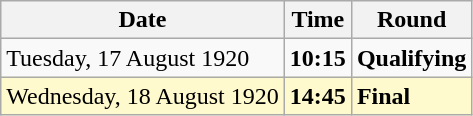<table class="wikitable">
<tr>
<th>Date</th>
<th>Time</th>
<th>Round</th>
</tr>
<tr>
<td>Tuesday, 17 August 1920</td>
<td><strong>10:15</strong></td>
<td><strong>Qualifying</strong></td>
</tr>
<tr style=background:lemonchiffon>
<td>Wednesday, 18 August 1920</td>
<td><strong>14:45</strong></td>
<td><strong>Final</strong></td>
</tr>
</table>
